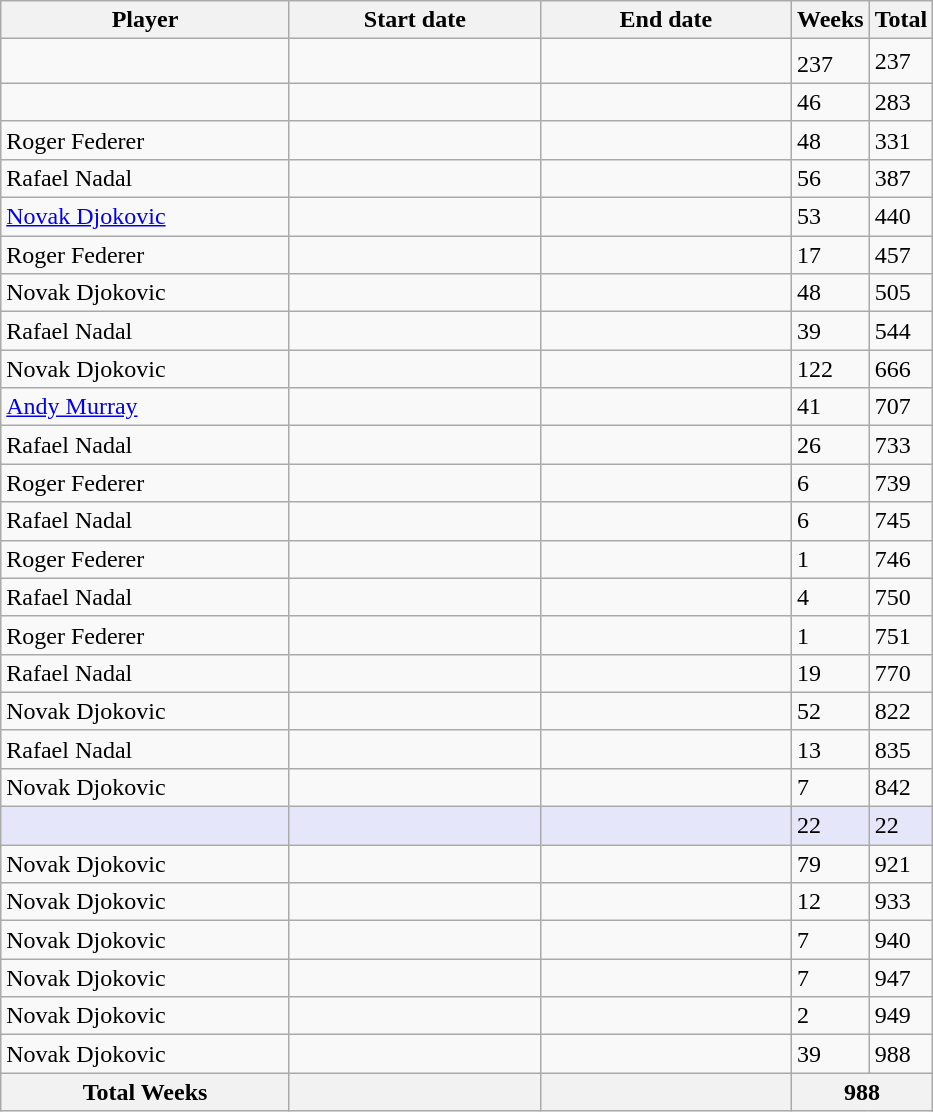<table class="sortable wikitable">
<tr>
<th width=185>Player</th>
<th width=160>Start date</th>
<th width=160>End date</th>
<th>Weeks</th>
<th>Total</th>
</tr>
<tr>
<td> </td>
<td></td>
<td></td>
<td>237<strong><sup></sup></strong></td>
<td>237</td>
</tr>
<tr>
<td> </td>
<td></td>
<td></td>
<td>46</td>
<td>283</td>
</tr>
<tr>
<td> Roger Federer </td>
<td></td>
<td></td>
<td>48</td>
<td>331</td>
</tr>
<tr>
<td> Rafael Nadal </td>
<td></td>
<td></td>
<td>56</td>
<td>387</td>
</tr>
<tr>
<td> <a href='#'>Novak Djokovic</a></td>
<td></td>
<td></td>
<td>53</td>
<td>440</td>
</tr>
<tr>
<td> Roger Federer </td>
<td></td>
<td></td>
<td>17</td>
<td>457</td>
</tr>
<tr>
<td> Novak Djokovic </td>
<td></td>
<td></td>
<td>48</td>
<td>505</td>
</tr>
<tr>
<td> Rafael Nadal </td>
<td></td>
<td></td>
<td>39</td>
<td>544</td>
</tr>
<tr>
<td> Novak Djokovic </td>
<td></td>
<td></td>
<td>122</td>
<td>666</td>
</tr>
<tr>
<td> <a href='#'>Andy Murray</a></td>
<td></td>
<td></td>
<td>41</td>
<td>707</td>
</tr>
<tr>
<td> Rafael Nadal </td>
<td></td>
<td></td>
<td>26</td>
<td>733</td>
</tr>
<tr>
<td> Roger Federer </td>
<td></td>
<td></td>
<td>6</td>
<td>739</td>
</tr>
<tr>
<td> Rafael Nadal </td>
<td></td>
<td></td>
<td>6</td>
<td>745</td>
</tr>
<tr>
<td> Roger Federer </td>
<td></td>
<td></td>
<td>1</td>
<td>746</td>
</tr>
<tr>
<td> Rafael Nadal </td>
<td></td>
<td></td>
<td>4</td>
<td>750</td>
</tr>
<tr>
<td> Roger Federer </td>
<td></td>
<td></td>
<td>1</td>
<td>751</td>
</tr>
<tr>
<td> Rafael Nadal </td>
<td></td>
<td></td>
<td>19</td>
<td>770</td>
</tr>
<tr>
<td> Novak Djokovic </td>
<td></td>
<td></td>
<td>52</td>
<td>822</td>
</tr>
<tr>
<td> Rafael Nadal </td>
<td></td>
<td></td>
<td>13</td>
<td>835</td>
</tr>
<tr>
<td> Novak Djokovic </td>
<td></td>
<td></td>
<td>7</td>
<td>842</td>
</tr>
<tr>
<td scope="row" style="background-color: #e6e6fa"></td>
<td scope="row" style="background-color: #e6e6fa"></td>
<td scope="row" style="background-color: #e6e6fa"></td>
<td scope="row" style="background-color: #e6e6fa">22</td>
<td scope="row" style="background-color: #e6e6fa">22</td>
</tr>
<tr>
<td> Novak Djokovic </td>
<td></td>
<td></td>
<td>79</td>
<td>921</td>
</tr>
<tr>
<td> Novak Djokovic </td>
<td></td>
<td></td>
<td>12</td>
<td>933</td>
</tr>
<tr>
<td> Novak Djokovic </td>
<td></td>
<td></td>
<td>7</td>
<td>940</td>
</tr>
<tr>
<td> Novak Djokovic </td>
<td></td>
<td></td>
<td>7</td>
<td>947</td>
</tr>
<tr>
<td> Novak Djokovic </td>
<td></td>
<td></td>
<td>2</td>
<td>949</td>
</tr>
<tr>
<td> Novak Djokovic </td>
<td></td>
<td></td>
<td>39</td>
<td>988</td>
</tr>
<tr>
<th>Total Weeks</th>
<th></th>
<th></th>
<th colspan=2>988</th>
</tr>
</table>
